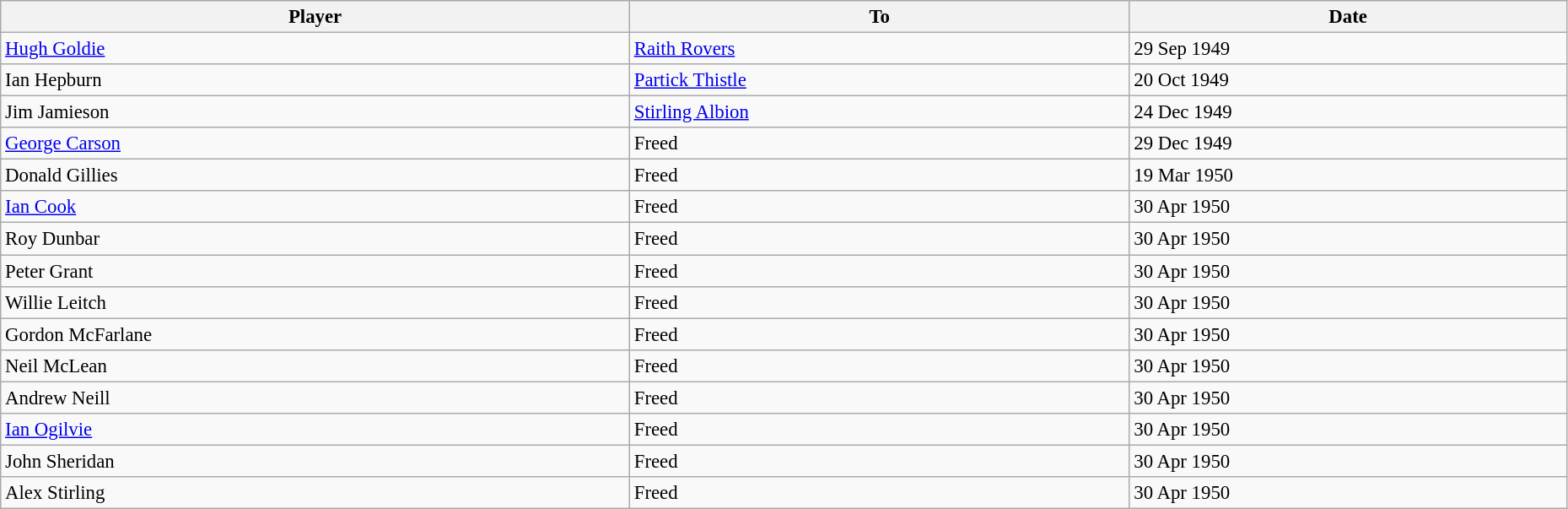<table class="wikitable" style="text-align:center; font-size:95%;width:98%; text-align:left">
<tr>
<th>Player</th>
<th>To</th>
<th>Date</th>
</tr>
<tr>
<td> <a href='#'>Hugh Goldie</a></td>
<td> <a href='#'>Raith Rovers</a></td>
<td>29 Sep 1949</td>
</tr>
<tr>
<td> Ian Hepburn</td>
<td> <a href='#'>Partick Thistle</a></td>
<td>20 Oct 1949</td>
</tr>
<tr>
<td> Jim Jamieson</td>
<td> <a href='#'>Stirling Albion</a></td>
<td>24 Dec 1949</td>
</tr>
<tr>
<td> <a href='#'>George Carson</a></td>
<td> Freed</td>
<td>29 Dec 1949</td>
</tr>
<tr>
<td> Donald Gillies</td>
<td> Freed</td>
<td>19 Mar 1950</td>
</tr>
<tr>
<td> <a href='#'>Ian Cook</a></td>
<td> Freed</td>
<td>30 Apr 1950</td>
</tr>
<tr>
<td> Roy Dunbar</td>
<td> Freed</td>
<td>30 Apr 1950</td>
</tr>
<tr>
<td> Peter Grant</td>
<td> Freed</td>
<td>30 Apr 1950</td>
</tr>
<tr>
<td> Willie Leitch</td>
<td> Freed</td>
<td>30 Apr 1950</td>
</tr>
<tr>
<td> Gordon McFarlane</td>
<td> Freed</td>
<td>30 Apr 1950</td>
</tr>
<tr>
<td> Neil McLean</td>
<td> Freed</td>
<td>30 Apr 1950</td>
</tr>
<tr>
<td> Andrew Neill</td>
<td> Freed</td>
<td>30 Apr 1950</td>
</tr>
<tr>
<td> <a href='#'>Ian Ogilvie</a></td>
<td> Freed</td>
<td>30 Apr 1950</td>
</tr>
<tr>
<td> John Sheridan</td>
<td> Freed</td>
<td>30 Apr 1950</td>
</tr>
<tr>
<td> Alex Stirling</td>
<td> Freed</td>
<td>30 Apr 1950</td>
</tr>
</table>
